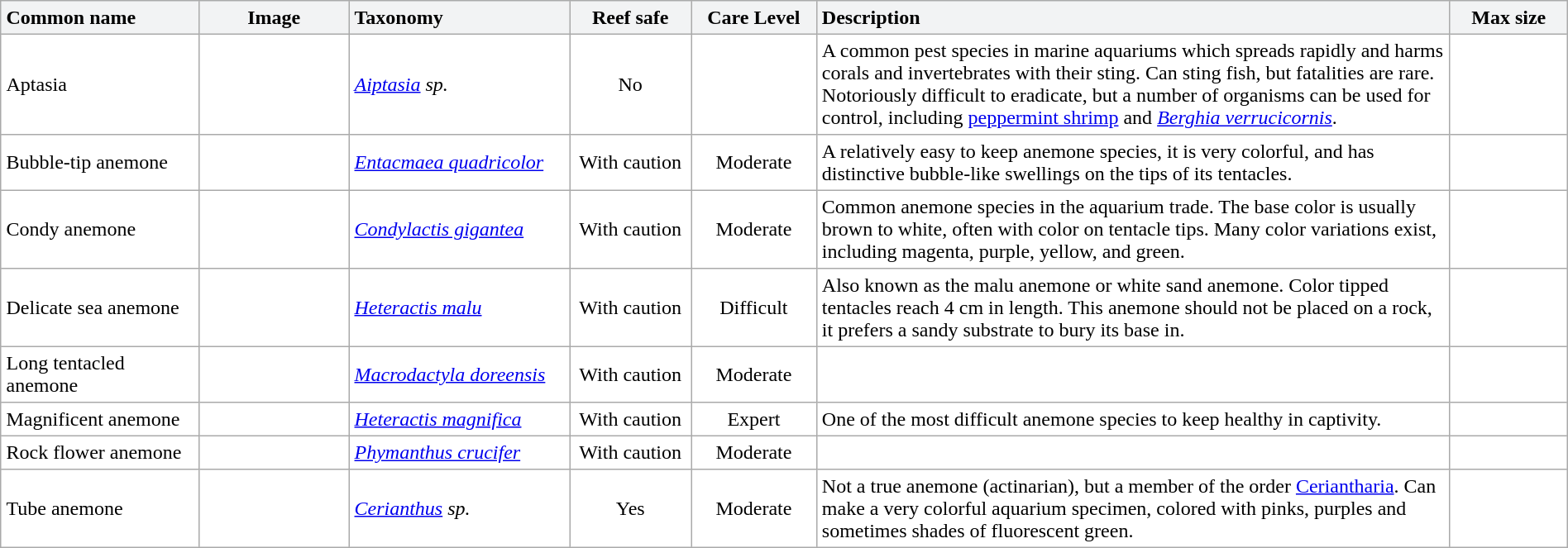<table class="sortable collapsible" cellpadding="4" width="100%" border="1" style="border:1px solid #aaa; border-collapse:collapse">
<tr>
<th align="left" style="background:#F2F3F4" width="170px">Common name</th>
<th style="background:#F2F3F4" width="130px" class="unsortable">Image</th>
<th align="left" style="background:#F2F3F4" width="190px">Taxonomy</th>
<th style="background:#F2F3F4" width="100px">Reef safe</th>
<th style="background:#F2F3F4" width="100px">Care Level</th>
<th align="left" style="background:#F2F3F4" width="610px" class="unsortable">Description</th>
<th style="background:#F2F3F4" width="100px">Max size</th>
</tr>
<tr>
<td>Aptasia</td>
<td></td>
<td><em><a href='#'>Aiptasia</a> sp.</em></td>
<td align="center">No</td>
<td align="center"></td>
<td>A common pest species in marine aquariums which spreads rapidly and harms corals and invertebrates with their sting. Can sting fish, but fatalities are rare.  Notoriously difficult to eradicate, but a number of organisms can be used for control, including <a href='#'>peppermint shrimp</a> and <em><a href='#'>Berghia verrucicornis</a></em>.</td>
<td align="center"></td>
</tr>
<tr>
<td>Bubble-tip anemone</td>
<td></td>
<td><em><a href='#'>Entacmaea quadricolor</a></em></td>
<td align="center">With caution</td>
<td align="center">Moderate</td>
<td>A relatively easy to keep anemone species, it is very colorful, and has distinctive bubble-like swellings on the tips of its tentacles.</td>
<td align="center"></td>
</tr>
<tr>
<td>Condy anemone</td>
<td></td>
<td><em><a href='#'>Condylactis gigantea</a></em></td>
<td align="center">With caution</td>
<td align="center">Moderate</td>
<td>Common anemone species in the aquarium trade.  The base color is usually brown to white, often with color on tentacle tips. Many color variations exist, including magenta, purple, yellow, and green.</td>
<td align="center"></td>
</tr>
<tr>
<td>Delicate sea anemone</td>
<td></td>
<td><em><a href='#'>Heteractis malu</a></em></td>
<td align="center">With caution</td>
<td align="center">Difficult</td>
<td>Also known as the malu anemone or white sand anemone.  Color tipped tentacles reach 4 cm in length.  This anemone should not be placed on a rock, it prefers a sandy substrate to bury its base in.</td>
<td align="center"></td>
</tr>
<tr>
<td>Long tentacled anemone</td>
<td></td>
<td><em><a href='#'>Macrodactyla doreensis</a></em></td>
<td align="center">With caution</td>
<td align="center">Moderate</td>
<td></td>
<td align="center"></td>
</tr>
<tr>
<td>Magnificent anemone</td>
<td></td>
<td><em><a href='#'>Heteractis magnifica</a></em></td>
<td align="center">With caution</td>
<td align="center">Expert</td>
<td>One of the most difficult anemone species to keep healthy in captivity.</td>
<td align="center"></td>
</tr>
<tr>
<td>Rock flower anemone</td>
<td></td>
<td><em><a href='#'>Phymanthus crucifer</a></em></td>
<td align="center">With caution</td>
<td align="center">Moderate</td>
<td></td>
<td align="center"></td>
</tr>
<tr>
<td>Tube anemone</td>
<td></td>
<td><em><a href='#'>Cerianthus</a> sp.</em></td>
<td align="center">Yes</td>
<td align="center">Moderate</td>
<td>Not a true anemone (actinarian), but a member of the order <a href='#'>Ceriantharia</a>.  Can make a very colorful aquarium specimen, colored with pinks, purples and sometimes shades of fluorescent green.</td>
<td align="center"></td>
</tr>
</table>
